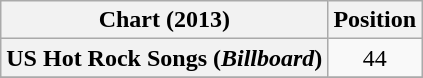<table class="wikitable plainrowheaders sortable">
<tr>
<th>Chart (2013)</th>
<th>Position</th>
</tr>
<tr>
<th scope="row">US Hot Rock Songs (<em>Billboard</em>)</th>
<td style="text-align:center;">44</td>
</tr>
<tr>
</tr>
</table>
